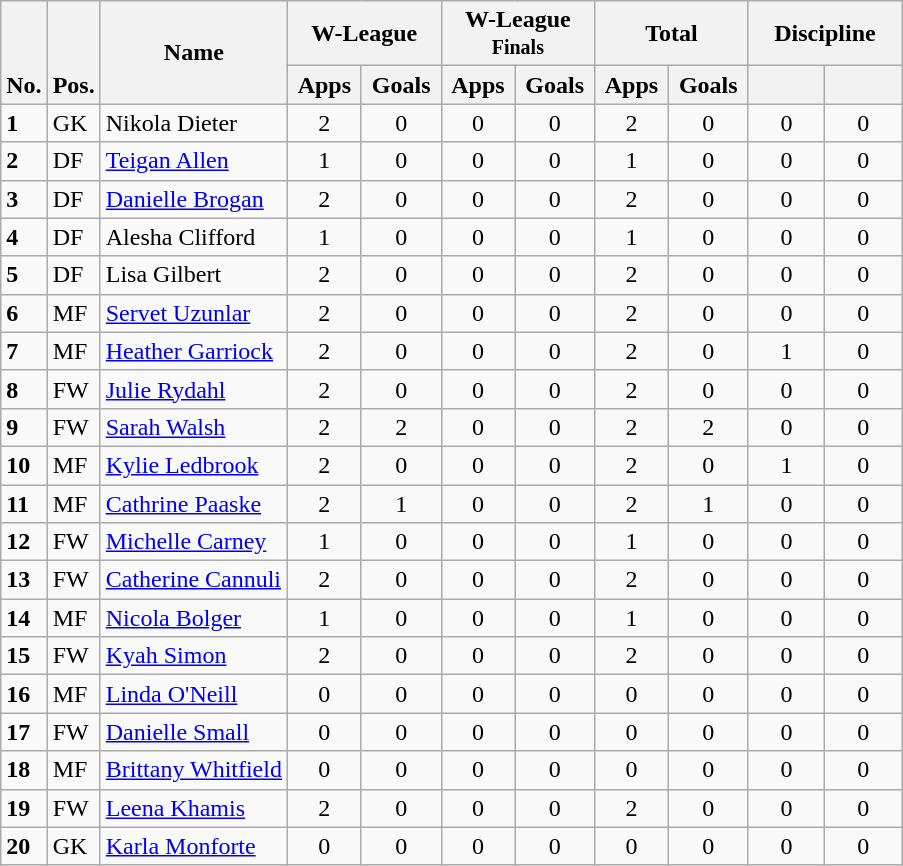<table class="wikitable" style="text-align:center">
<tr>
<th rowspan="2" valign="bottom">No.</th>
<th rowspan="2" valign="bottom">Pos.</th>
<th rowspan="2">Name</th>
<th colspan="2" width="95">W-League</th>
<th colspan="2" width="95">W-League<br><small>Finals</small></th>
<th colspan="2" width="95">Total</th>
<th colspan="2" width="95">Discipline</th>
</tr>
<tr>
<th>Apps</th>
<th>Goals</th>
<th>Apps</th>
<th>Goals</th>
<th>Apps</th>
<th>Goals</th>
<th></th>
<th></th>
</tr>
<tr>
<td align="left"><strong>1</strong></td>
<td align="left">GK</td>
<td align="left"> Nikola Dieter</td>
<td>2</td>
<td>0</td>
<td>0</td>
<td>0</td>
<td>2</td>
<td>0</td>
<td>0</td>
<td>0</td>
</tr>
<tr>
<td align="left"><strong>2</strong></td>
<td align="left">DF</td>
<td align="left"> <a href='#'>Teigan Allen</a></td>
<td>1</td>
<td>0</td>
<td>0</td>
<td>0</td>
<td>1</td>
<td>0</td>
<td>0</td>
<td>0</td>
</tr>
<tr>
<td align="left"><strong>3</strong></td>
<td align="left">DF</td>
<td align="left"> <a href='#'>Danielle Brogan</a></td>
<td>2</td>
<td>0</td>
<td>0</td>
<td>0</td>
<td>2</td>
<td>0</td>
<td>0</td>
<td>0</td>
</tr>
<tr>
<td align="left"><strong>4</strong></td>
<td align="left">DF</td>
<td align="left"> Alesha Clifford</td>
<td>1</td>
<td>0</td>
<td>0</td>
<td>0</td>
<td>1</td>
<td>0</td>
<td>0</td>
<td>0</td>
</tr>
<tr>
<td align="left"><strong>5</strong></td>
<td align="left">DF</td>
<td align="left"> Lisa Gilbert</td>
<td>2</td>
<td>0</td>
<td>0</td>
<td>0</td>
<td>2</td>
<td>0</td>
<td>0</td>
<td>0</td>
</tr>
<tr>
<td align="left"><strong>6</strong></td>
<td align="left">MF</td>
<td align="left"> <a href='#'>Servet Uzunlar</a></td>
<td>2</td>
<td>0</td>
<td>0</td>
<td>0</td>
<td>2</td>
<td>0</td>
<td>0</td>
<td>0</td>
</tr>
<tr>
<td align="left"><strong>7</strong></td>
<td align="left">MF</td>
<td align="left"> <a href='#'>Heather Garriock</a></td>
<td>2</td>
<td>0</td>
<td>0</td>
<td>0</td>
<td>2</td>
<td>0</td>
<td>1</td>
<td>0</td>
</tr>
<tr>
<td align="left"><strong>8</strong></td>
<td align="left">FW</td>
<td align="left"> <a href='#'>Julie Rydahl</a></td>
<td>2</td>
<td>0</td>
<td>0</td>
<td>0</td>
<td>2</td>
<td>0</td>
<td>0</td>
<td>0</td>
</tr>
<tr>
<td align="left"><strong>9</strong></td>
<td align="left">FW</td>
<td align="left"> <a href='#'>Sarah Walsh</a></td>
<td>2</td>
<td>2</td>
<td>0</td>
<td>0</td>
<td>2</td>
<td>2</td>
<td>0</td>
<td>0</td>
</tr>
<tr>
<td align="left"><strong>10</strong></td>
<td align="left">MF</td>
<td align="left"> <a href='#'>Kylie Ledbrook</a></td>
<td>2</td>
<td>0</td>
<td>0</td>
<td>0</td>
<td>2</td>
<td>0</td>
<td>1</td>
<td>0</td>
</tr>
<tr>
<td align="left"><strong>11</strong></td>
<td align="left">MF</td>
<td align="left"> <a href='#'>Cathrine Paaske</a></td>
<td>2</td>
<td>1</td>
<td>0</td>
<td>0</td>
<td>2</td>
<td>1</td>
<td>0</td>
<td>0</td>
</tr>
<tr>
<td align="left"><strong>12</strong></td>
<td align="left">FW</td>
<td align="left"> <a href='#'>Michelle Carney</a></td>
<td>1</td>
<td>0</td>
<td>0</td>
<td>0</td>
<td>1</td>
<td>0</td>
<td>0</td>
<td>0</td>
</tr>
<tr>
<td align="left"><strong>13</strong></td>
<td align="left">FW</td>
<td align="left"> <a href='#'>Catherine Cannuli</a></td>
<td>2</td>
<td>0</td>
<td>0</td>
<td>0</td>
<td>2</td>
<td>0</td>
<td>0</td>
<td>0</td>
</tr>
<tr>
<td align="left"><strong>14</strong></td>
<td align="left">MF</td>
<td align="left"> <a href='#'>Nicola Bolger</a></td>
<td>1</td>
<td>0</td>
<td>0</td>
<td>0</td>
<td>1</td>
<td>0</td>
<td>0</td>
<td>0</td>
</tr>
<tr>
<td align="left"><strong>15</strong></td>
<td align="left">FW</td>
<td align="left"> <a href='#'>Kyah Simon</a></td>
<td>2</td>
<td>0</td>
<td>0</td>
<td>0</td>
<td>2</td>
<td>0</td>
<td>0</td>
<td>0</td>
</tr>
<tr>
<td align="left"><strong>16</strong></td>
<td align="left">MF</td>
<td align="left"> <a href='#'>Linda O'Neill</a></td>
<td>0</td>
<td>0</td>
<td>0</td>
<td>0</td>
<td>0</td>
<td>0</td>
<td>0</td>
<td>0</td>
</tr>
<tr>
<td align="left"><strong>17</strong></td>
<td align="left">FW</td>
<td align="left"> <a href='#'>Danielle Small</a></td>
<td>0</td>
<td>0</td>
<td>0</td>
<td>0</td>
<td>0</td>
<td>0</td>
<td>0</td>
<td>0</td>
</tr>
<tr>
<td align="left"><strong>18</strong></td>
<td align="left">MF</td>
<td align="left"> <a href='#'>Brittany Whitfield</a></td>
<td>0</td>
<td>0</td>
<td>0</td>
<td>0</td>
<td>0</td>
<td>0</td>
<td>0</td>
<td>0</td>
</tr>
<tr>
<td align="left"><strong>19</strong></td>
<td align="left">FW</td>
<td align="left"> <a href='#'>Leena Khamis</a></td>
<td>2</td>
<td>0</td>
<td>0</td>
<td>0</td>
<td>2</td>
<td>0</td>
<td>0</td>
<td>0</td>
</tr>
<tr>
<td align="left"><strong>20</strong></td>
<td align="left">GK</td>
<td align="left"> <a href='#'>Karla Monforte</a></td>
<td>0</td>
<td>0</td>
<td>0</td>
<td>0</td>
<td>0</td>
<td>0</td>
<td>0</td>
<td>0</td>
</tr>
</table>
